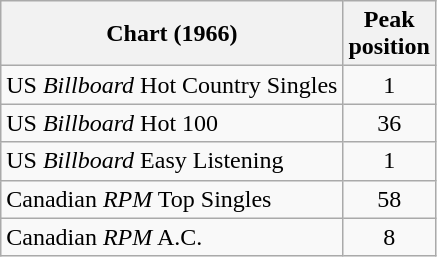<table class="wikitable">
<tr>
<th>Chart (1966)</th>
<th>Peak<br>position</th>
</tr>
<tr>
<td>US <em>Billboard</em> Hot Country Singles</td>
<td align=center>1</td>
</tr>
<tr>
<td>US <em>Billboard</em> Hot 100</td>
<td align=center>36</td>
</tr>
<tr>
<td>US <em>Billboard</em> Easy Listening</td>
<td align=center>1</td>
</tr>
<tr>
<td>Canadian <em>RPM</em> Top Singles</td>
<td align=center>58</td>
</tr>
<tr>
<td>Canadian <em>RPM</em> A.C.</td>
<td align=center>8</td>
</tr>
</table>
